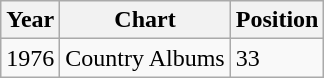<table class="wikitable">
<tr>
<th align="left">Year</th>
<th align="left">Chart</th>
<th align="left">Position</th>
</tr>
<tr>
<td align="left">1976</td>
<td align="left">Country Albums</td>
<td align="left">33</td>
</tr>
</table>
